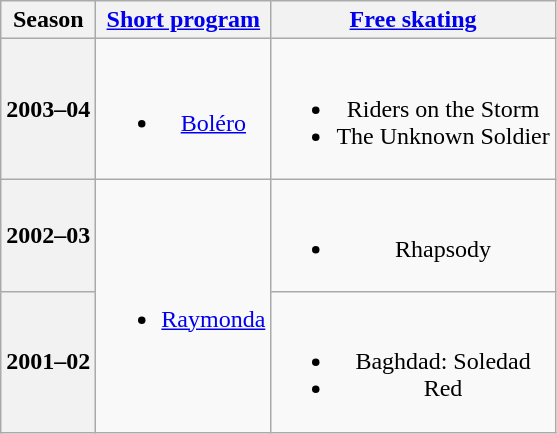<table class=wikitable style=text-align:center>
<tr>
<th>Season</th>
<th><a href='#'>Short program</a></th>
<th><a href='#'>Free skating</a></th>
</tr>
<tr>
<th>2003–04 <br> </th>
<td><br><ul><li><a href='#'>Boléro</a> <br></li></ul></td>
<td><br><ul><li>Riders on the Storm <br></li><li>The Unknown Soldier <br></li></ul></td>
</tr>
<tr>
<th>2002–03 <br> </th>
<td rowspan=2><br><ul><li><a href='#'>Raymonda</a> <br></li></ul></td>
<td><br><ul><li>Rhapsody <br></li></ul></td>
</tr>
<tr>
<th>2001–02 <br> </th>
<td><br><ul><li>Baghdad: Soledad <br></li><li>Red <br></li></ul></td>
</tr>
</table>
